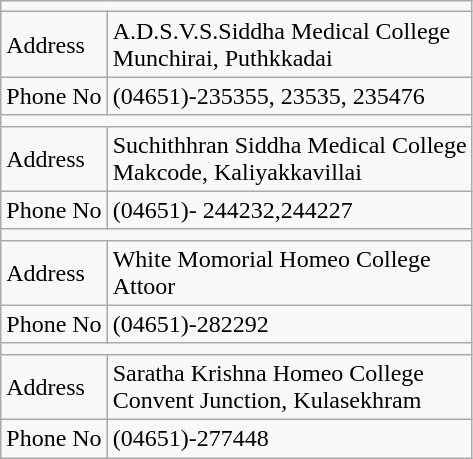<table class="wikitable">
<tr>
<td colspan="2"><strong><em></em></strong></td>
</tr>
<tr>
<td>Address</td>
<td>A.D.S.V.S.Siddha Medical College<br>Munchirai, Puthkkadai</td>
</tr>
<tr>
<td>Phone No</td>
<td>(04651)-235355, 23535, 235476</td>
</tr>
<tr>
<td colspan="2"><strong><em></em></strong></td>
</tr>
<tr>
<td>Address</td>
<td>Suchithhran Siddha Medical College<br>Makcode, Kaliyakkavillai</td>
</tr>
<tr>
<td>Phone No</td>
<td>(04651)- 244232,244227</td>
</tr>
<tr>
<td colspan="2"><strong></strong></td>
</tr>
<tr>
<td>Address</td>
<td>White Momorial Homeo College<br>Attoor</td>
</tr>
<tr>
<td>Phone No</td>
<td>(04651)-282292</td>
</tr>
<tr>
<td colspan="2"><strong><em></em></strong></td>
</tr>
<tr>
<td>Address</td>
<td>Saratha Krishna Homeo College<br>Convent Junction, Kulasekhram</td>
</tr>
<tr>
<td>Phone No</td>
<td>(04651)-277448</td>
</tr>
</table>
